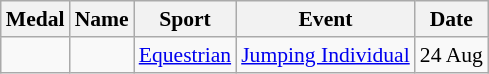<table class="wikitable sortable" style="font-size:90%">
<tr>
<th>Medal</th>
<th>Name</th>
<th>Sport</th>
<th>Event</th>
<th>Date</th>
</tr>
<tr>
<td></td>
<td></td>
<td><a href='#'>Equestrian</a></td>
<td><a href='#'>Jumping Individual</a></td>
<td>24 Aug</td>
</tr>
</table>
